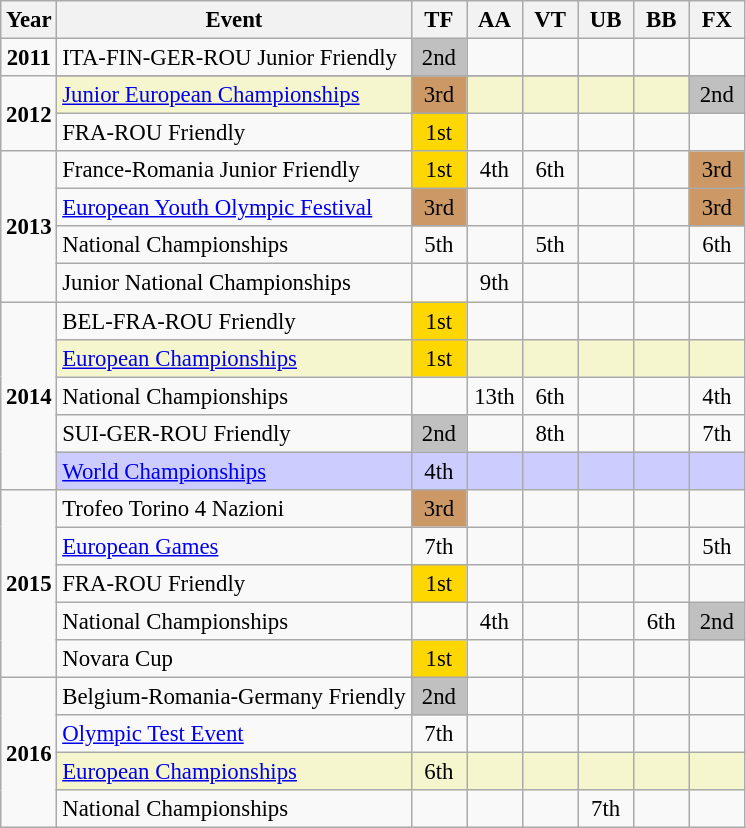<table class="wikitable" style="text-align:center; font-size: 95%;">
<tr>
<th>Year</th>
<th>Event</th>
<th style="width:30px;">TF</th>
<th style="width:30px;">AA</th>
<th style="width:30px;">VT</th>
<th style="width:30px;">UB</th>
<th style="width:30px;">BB</th>
<th style="width:30px;">FX</th>
</tr>
<tr>
<td rowspan="1"><strong>2011</strong></td>
<td align=left>ITA-FIN-GER-ROU Junior Friendly</td>
<td style="background:silver;">2nd</td>
<td></td>
<td></td>
<td></td>
<td></td>
<td></td>
</tr>
<tr>
<td rowspan="3"><strong>2012</strong></td>
</tr>
<tr bgcolor=F5F6CE>
<td align=left><a href='#'>Junior European Championships</a></td>
<td style="background:#c96;">3rd</td>
<td></td>
<td></td>
<td></td>
<td></td>
<td style="background:silver;">2nd</td>
</tr>
<tr>
<td align=left>FRA-ROU Friendly</td>
<td style="background-color:rgb(255,215,0);">1st</td>
<td></td>
<td></td>
<td></td>
<td></td>
<td></td>
</tr>
<tr>
<td rowspan="4"><strong>2013</strong></td>
<td align=left>France-Romania Junior Friendly</td>
<td style="background:gold">1st</td>
<td>4th</td>
<td>6th</td>
<td></td>
<td></td>
<td style="background:#c96;">3rd</td>
</tr>
<tr>
<td align=left><a href='#'>European Youth Olympic Festival</a></td>
<td style="background:#c96;">3rd</td>
<td></td>
<td></td>
<td></td>
<td></td>
<td style="background:#c96;">3rd</td>
</tr>
<tr>
<td align=left>National Championships</td>
<td>5th</td>
<td></td>
<td>5th</td>
<td></td>
<td></td>
<td>6th</td>
</tr>
<tr>
<td align=left>Junior National Championships</td>
<td></td>
<td>9th</td>
<td></td>
<td></td>
<td></td>
<td></td>
</tr>
<tr>
<td rowspan="5"><strong>2014</strong></td>
<td align=left>BEL-FRA-ROU Friendly</td>
<td style="background:gold">1st</td>
<td></td>
<td></td>
<td></td>
<td></td>
<td></td>
</tr>
<tr bgcolor=F5F6CE>
<td align=left><a href='#'>European Championships</a></td>
<td style="background:gold">1st</td>
<td></td>
<td></td>
<td></td>
<td></td>
<td></td>
</tr>
<tr>
<td align=left>National Championships</td>
<td></td>
<td>13th</td>
<td>6th</td>
<td></td>
<td></td>
<td>4th</td>
</tr>
<tr>
<td align=left>SUI-GER-ROU Friendly</td>
<td style="background:silver;">2nd</td>
<td></td>
<td>8th</td>
<td></td>
<td></td>
<td>7th</td>
</tr>
<tr bgcolor=#CCCCFF>
<td align=left><a href='#'>World Championships</a></td>
<td>4th</td>
<td></td>
<td></td>
<td></td>
<td></td>
<td></td>
</tr>
<tr>
<td rowspan="5"><strong>2015</strong></td>
<td align=left>Trofeo Torino 4 Nazioni</td>
<td style="background:#c96;">3rd</td>
<td></td>
<td></td>
<td></td>
<td></td>
<td></td>
</tr>
<tr>
<td align=left><a href='#'>European Games</a></td>
<td>7th</td>
<td></td>
<td></td>
<td></td>
<td></td>
<td>5th</td>
</tr>
<tr>
<td align=left>FRA-ROU Friendly</td>
<td style="background:gold;">1st</td>
<td></td>
<td></td>
<td></td>
<td></td>
<td></td>
</tr>
<tr>
<td align=left>National Championships</td>
<td></td>
<td>4th</td>
<td></td>
<td></td>
<td>6th</td>
<td style="background:silver;">2nd</td>
</tr>
<tr>
<td align=left>Novara Cup</td>
<td style="background:gold;">1st</td>
<td></td>
<td></td>
<td></td>
<td></td>
<td></td>
</tr>
<tr>
<td rowspan="4"><strong>2016</strong></td>
<td align left>Belgium-Romania-Germany Friendly</td>
<td style="background:silver;">2nd</td>
<td></td>
<td></td>
<td></td>
<td></td>
<td></td>
</tr>
<tr>
<td align=left><a href='#'>Olympic Test Event</a></td>
<td>7th</td>
<td></td>
<td></td>
<td></td>
<td></td>
<td></td>
</tr>
<tr bgcolor=F5F6CE>
<td align=left><a href='#'>European Championships</a></td>
<td>6th</td>
<td></td>
<td></td>
<td></td>
<td></td>
<td></td>
</tr>
<tr>
<td align=left>National Championships</td>
<td></td>
<td></td>
<td></td>
<td>7th</td>
<td></td>
<td></td>
</tr>
</table>
